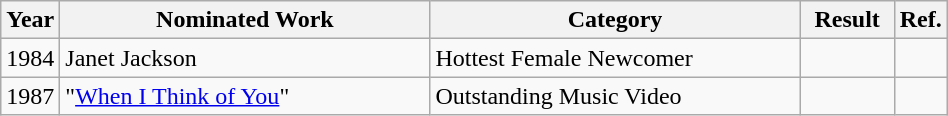<table class="wikitable" width="50%">
<tr>
<th width="5%">Year</th>
<th width="40%">Nominated Work</th>
<th width="40%">Category</th>
<th width="10%">Result</th>
<th width="5%">Ref.</th>
</tr>
<tr>
<td>1984</td>
<td>Janet Jackson</td>
<td>Hottest Female Newcomer</td>
<td></td>
<td></td>
</tr>
<tr>
<td>1987</td>
<td>"<a href='#'>When I Think of You</a>"</td>
<td>Outstanding Music Video</td>
<td></td>
<td></td>
</tr>
</table>
